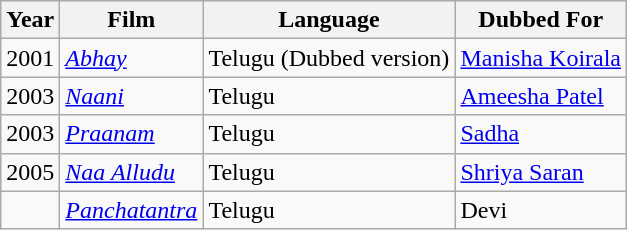<table class="wikitable">
<tr>
<th>Year</th>
<th>Film</th>
<th>Language</th>
<th>Dubbed For</th>
</tr>
<tr>
<td>2001</td>
<td><a href='#'><em>Abhay</em></a></td>
<td>Telugu (Dubbed version)</td>
<td><a href='#'>Manisha Koirala</a></td>
</tr>
<tr>
<td>2003</td>
<td><em><a href='#'>Naani</a></em></td>
<td>Telugu</td>
<td><a href='#'>Ameesha Patel</a></td>
</tr>
<tr>
<td>2003</td>
<td><em><a href='#'>Praanam</a></em></td>
<td>Telugu</td>
<td><a href='#'>Sadha</a></td>
</tr>
<tr>
<td>2005</td>
<td><em><a href='#'>Naa Alludu</a></em></td>
<td>Telugu</td>
<td><a href='#'>Shriya Saran</a></td>
</tr>
<tr>
<td></td>
<td><em><a href='#'>Panchatantra</a></em></td>
<td>Telugu</td>
<td>Devi</td>
</tr>
</table>
